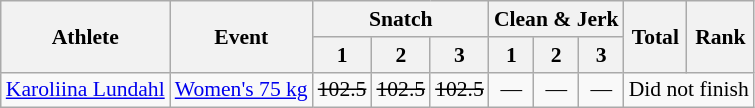<table class=wikitable style=font-size:90%;text-align:center>
<tr>
<th rowspan="2">Athlete</th>
<th rowspan="2">Event</th>
<th colspan="3">Snatch</th>
<th colspan="3">Clean & Jerk</th>
<th rowspan="2">Total</th>
<th rowspan="2">Rank</th>
</tr>
<tr>
<th>1</th>
<th>2</th>
<th>3</th>
<th>1</th>
<th>2</th>
<th>3</th>
</tr>
<tr>
<td align=left><a href='#'>Karoliina Lundahl</a></td>
<td align=left><a href='#'>Women's 75 kg</a></td>
<td><s>102.5</s></td>
<td><s>102.5</s></td>
<td><s>102.5</s></td>
<td>—</td>
<td>—</td>
<td>—</td>
<td colspan=2>Did not finish</td>
</tr>
</table>
